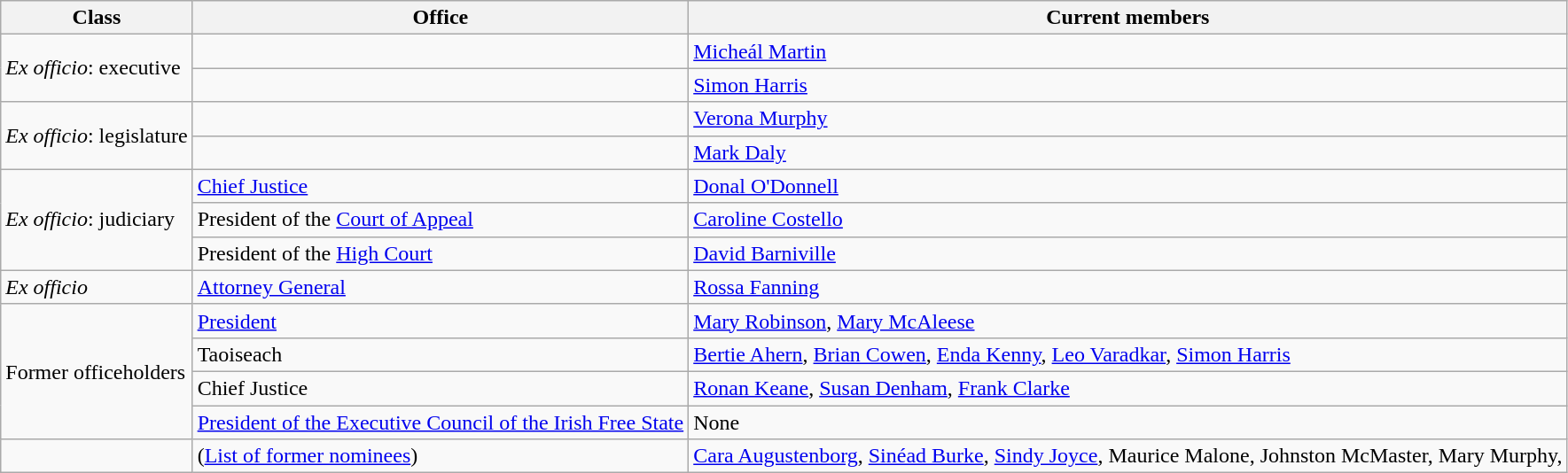<table class="wikitable">
<tr>
<th>Class</th>
<th>Office</th>
<th>Current members</th>
</tr>
<tr>
<td rowspan=2><em>Ex officio</em>: executive</td>
<td></td>
<td><a href='#'>Micheál Martin</a></td>
</tr>
<tr>
<td></td>
<td><a href='#'>Simon Harris</a></td>
</tr>
<tr>
<td rowspan=2><em>Ex officio</em>: legislature</td>
<td></td>
<td><a href='#'>Verona Murphy</a></td>
</tr>
<tr>
<td></td>
<td><a href='#'>Mark Daly</a></td>
</tr>
<tr>
<td rowspan=3><em>Ex officio</em>: judiciary</td>
<td><a href='#'>Chief Justice</a></td>
<td><a href='#'>Donal O'Donnell</a></td>
</tr>
<tr>
<td>President of the <a href='#'>Court of Appeal</a></td>
<td><a href='#'>Caroline Costello</a></td>
</tr>
<tr>
<td>President of the <a href='#'>High Court</a></td>
<td><a href='#'>David Barniville</a></td>
</tr>
<tr>
<td><em>Ex officio</em></td>
<td><a href='#'>Attorney General</a></td>
<td><a href='#'>Rossa Fanning</a></td>
</tr>
<tr>
<td rowspan=4>Former officeholders</td>
<td><a href='#'>President</a></td>
<td><a href='#'>Mary Robinson</a>, <a href='#'>Mary McAleese</a></td>
</tr>
<tr>
<td>Taoiseach</td>
<td><a href='#'>Bertie Ahern</a>, <a href='#'>Brian Cowen</a>, <a href='#'>Enda Kenny</a>, <a href='#'>Leo Varadkar</a>, <a href='#'>Simon Harris</a></td>
</tr>
<tr>
<td>Chief Justice</td>
<td><a href='#'>Ronan Keane</a>, <a href='#'>Susan Denham</a>, <a href='#'>Frank Clarke</a></td>
</tr>
<tr>
<td><a href='#'>President of the Executive Council of the Irish Free State</a></td>
<td>None</td>
</tr>
<tr>
<td></td>
<td>(<a href='#'>List of former nominees</a>)</td>
<td><a href='#'>Cara Augustenborg</a>, <a href='#'>Sinéad Burke</a>, <a href='#'>Sindy Joyce</a>, Maurice Malone, Johnston McMaster, Mary Murphy, </td>
</tr>
</table>
